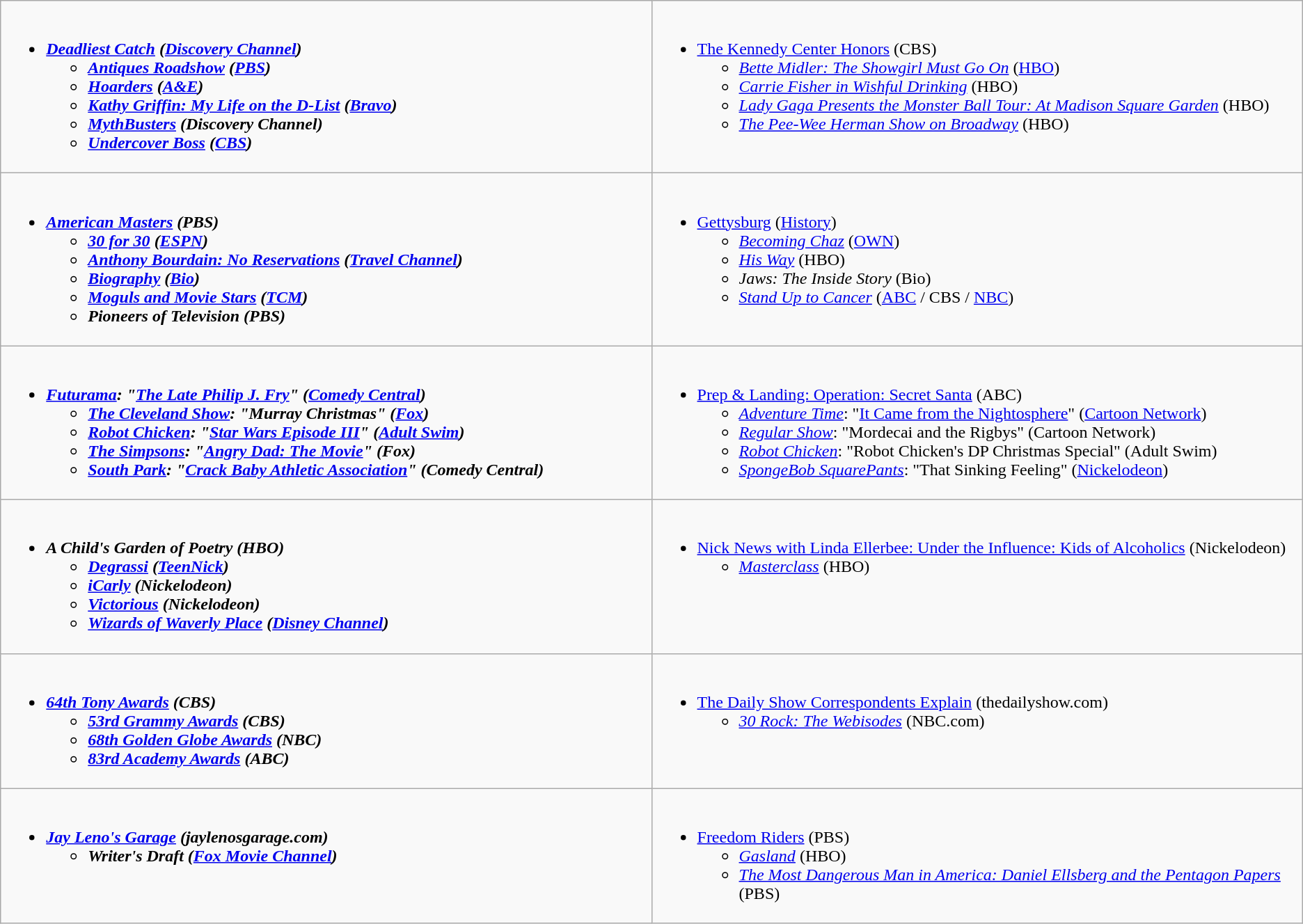<table class="wikitable">
<tr>
<td style="vertical-align:top;" width="50%"><br><ul><li><strong><em><a href='#'>Deadliest Catch</a><em> (<a href='#'>Discovery Channel</a>)<strong><ul><li></em><a href='#'>Antiques Roadshow</a><em> (<a href='#'>PBS</a>)</li><li></em><a href='#'>Hoarders</a><em> (<a href='#'>A&E</a>)</li><li></em><a href='#'>Kathy Griffin: My Life on the D-List</a><em> (<a href='#'>Bravo</a>)</li><li></em><a href='#'>MythBusters</a><em> (Discovery Channel)</li><li></em><a href='#'>Undercover Boss</a><em> (<a href='#'>CBS</a>)</li></ul></li></ul></td>
<td style="vertical-align:top;" width="50%"><br><ul><li></em></strong><a href='#'>The Kennedy Center Honors</a></em> (CBS)</strong><ul><li><em><a href='#'>Bette Midler: The Showgirl Must Go On</a></em> (<a href='#'>HBO</a>)</li><li><em><a href='#'>Carrie Fisher in Wishful Drinking</a></em> (HBO)</li><li><em><a href='#'>Lady Gaga Presents the Monster Ball Tour: At Madison Square Garden</a></em> (HBO)</li><li><em><a href='#'>The Pee-Wee Herman Show on Broadway</a></em> (HBO)</li></ul></li></ul></td>
</tr>
<tr>
<td style="vertical-align:top;" width="50%"><br><ul><li><strong><em><a href='#'>American Masters</a><em> (PBS)<strong><ul><li></em><a href='#'>30 for 30</a><em> (<a href='#'>ESPN</a>)</li><li></em><a href='#'>Anthony Bourdain: No Reservations</a><em> (<a href='#'>Travel Channel</a>)</li><li></em><a href='#'>Biography</a><em> (<a href='#'>Bio</a>)</li><li></em><a href='#'>Moguls and Movie Stars</a><em> (<a href='#'>TCM</a>)</li><li></em>Pioneers of Television<em> (PBS)</li></ul></li></ul></td>
<td style="vertical-align:top;" width="50%"><br><ul><li></em></strong><a href='#'>Gettysburg</a></em> (<a href='#'>History</a>)</strong><ul><li><em><a href='#'>Becoming Chaz</a></em> (<a href='#'>OWN</a>)</li><li><em><a href='#'>His Way</a></em> (HBO)</li><li><em>Jaws: The Inside Story</em> (Bio)</li><li><em><a href='#'>Stand Up to Cancer</a></em> (<a href='#'>ABC</a> / CBS / <a href='#'>NBC</a>)</li></ul></li></ul></td>
</tr>
<tr>
<td style="vertical-align:top;" width="50%"><br><ul><li><strong><em><a href='#'>Futurama</a><em>: "<a href='#'>The Late Philip J. Fry</a>" (<a href='#'>Comedy Central</a>)<strong><ul><li></em><a href='#'>The Cleveland Show</a><em>: "Murray Christmas" (<a href='#'>Fox</a>)</li><li></em><a href='#'>Robot Chicken</a><em>: "<a href='#'>Star Wars Episode III</a>" (<a href='#'>Adult Swim</a>)</li><li></em><a href='#'>The Simpsons</a><em>: "<a href='#'>Angry Dad: The Movie</a>" (Fox)</li><li></em><a href='#'>South Park</a><em>: "<a href='#'>Crack Baby Athletic Association</a>" (Comedy Central)</li></ul></li></ul></td>
<td style="vertical-align:top;" width="50%"><br><ul><li></em></strong><a href='#'>Prep & Landing: Operation: Secret Santa</a></em> (ABC)</strong><ul><li><em><a href='#'>Adventure Time</a></em>: "<a href='#'>It Came from the Nightosphere</a>" (<a href='#'>Cartoon Network</a>)</li><li><em><a href='#'>Regular Show</a></em>: "Mordecai and the Rigbys" (Cartoon Network)</li><li><em><a href='#'>Robot Chicken</a></em>: "Robot Chicken's DP Christmas Special" (Adult Swim)</li><li><em><a href='#'>SpongeBob SquarePants</a></em>: "That Sinking Feeling" (<a href='#'>Nickelodeon</a>)</li></ul></li></ul></td>
</tr>
<tr>
<td style="vertical-align:top;" width="50%"><br><ul><li><strong><em>A Child's Garden of Poetry<em> (HBO)<strong><ul><li></em><a href='#'>Degrassi</a><em> (<a href='#'>TeenNick</a>)</li><li></em><a href='#'>iCarly</a><em> (Nickelodeon)</li><li></em><a href='#'>Victorious</a><em> (Nickelodeon)</li><li></em><a href='#'>Wizards of Waverly Place</a><em> (<a href='#'>Disney Channel</a>)</li></ul></li></ul></td>
<td style="vertical-align:top;" width="50%"><br><ul><li></em></strong><a href='#'>Nick News with Linda Ellerbee: Under the Influence: Kids of Alcoholics</a></em> (Nickelodeon)</strong><ul><li><em><a href='#'>Masterclass</a></em> (HBO)</li></ul></li></ul></td>
</tr>
<tr>
<td style="vertical-align:top;" width="50%"><br><ul><li><strong><em><a href='#'>64th Tony Awards</a><em> (CBS)<strong><ul><li></em><a href='#'>53rd Grammy Awards</a><em> (CBS)</li><li></em><a href='#'>68th Golden Globe Awards</a><em> (NBC)</li><li></em><a href='#'>83rd Academy Awards</a><em> (ABC)</li></ul></li></ul></td>
<td style="vertical-align:top;" width="50%"><br><ul><li></em></strong><a href='#'>The Daily Show Correspondents Explain</a></em> (thedailyshow.com)</strong><ul><li><em><a href='#'>30 Rock: The Webisodes</a></em> (NBC.com)</li></ul></li></ul></td>
</tr>
<tr>
<td style="vertical-align:top;" width="50%"><br><ul><li><strong><em><a href='#'>Jay Leno's Garage</a><em> (jaylenosgarage.com)<strong><ul><li></em>Writer's Draft<em> (<a href='#'>Fox Movie Channel</a>)</li></ul></li></ul></td>
<td style="vertical-align:top;" width="50%"><br><ul><li></em></strong><a href='#'>Freedom Riders</a></em> (PBS)</strong><ul><li><em><a href='#'>Gasland</a></em> (HBO)</li><li><em><a href='#'>The Most Dangerous Man in America: Daniel Ellsberg and the Pentagon Papers</a></em> (PBS)</li></ul></li></ul></td>
</tr>
</table>
